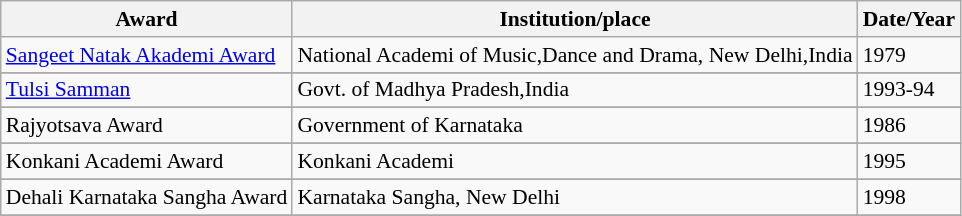<table class="wikitable" border="1" style="font-size: 90%;">
<tr>
<th>Award</th>
<th>Institution/place</th>
<th>Date/Year</th>
</tr>
<tr>
<td><a href='#'>Sangeet Natak Akademi Award</a></td>
<td>National Academi of Music,Dance and Drama, New Delhi,India</td>
<td>1979</td>
</tr>
<tr style="background:#efefef;">
</tr>
<tr>
<td><a href='#'>Tulsi Samman</a></td>
<td>Govt. of Madhya Pradesh,India</td>
<td>1993-94</td>
</tr>
<tr style="background:#efefef;">
</tr>
<tr>
<td>Rajyotsava Award </td>
<td>Government of Karnataka</td>
<td>1986</td>
</tr>
<tr style="background:#efefef;">
</tr>
<tr>
<td>Konkani Academi Award </td>
<td>Konkani Academi</td>
<td>1995</td>
</tr>
<tr style="background:#efefef;">
</tr>
<tr>
<td>Dehali Karnataka Sangha Award </td>
<td>Karnataka Sangha, New Delhi</td>
<td>1998</td>
</tr>
<tr style="background:#efefef;">
</tr>
</table>
